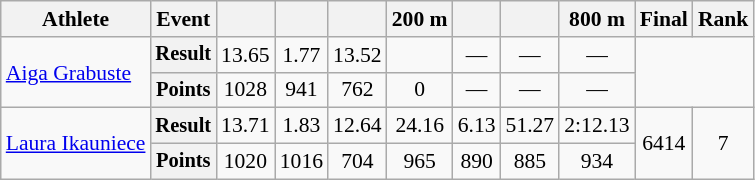<table class="wikitable" style="font-size:90%">
<tr>
<th>Athlete</th>
<th>Event</th>
<th></th>
<th></th>
<th></th>
<th>200 m</th>
<th></th>
<th></th>
<th>800 m</th>
<th>Final</th>
<th>Rank</th>
</tr>
<tr align=center>
<td rowspan=2 align=left><a href='#'>Aiga Grabuste</a></td>
<th style="font-size:95%">Result</th>
<td>13.65</td>
<td>1.77</td>
<td>13.52</td>
<td></td>
<td>—</td>
<td>—</td>
<td>—</td>
<td rowspan=2 colspan=2></td>
</tr>
<tr align=center>
<th style="font-size:95%">Points</th>
<td>1028</td>
<td>941</td>
<td>762</td>
<td>0</td>
<td>—</td>
<td>—</td>
<td>—</td>
</tr>
<tr align=center>
<td rowspan=2 align=left><a href='#'>Laura Ikauniece</a></td>
<th style="font-size:95%">Result</th>
<td>13.71</td>
<td>1.83</td>
<td>12.64</td>
<td>24.16</td>
<td>6.13</td>
<td>51.27</td>
<td>2:12.13</td>
<td rowspan=2>6414</td>
<td rowspan=2>7</td>
</tr>
<tr align=center>
<th style="font-size:95%">Points</th>
<td>1020</td>
<td>1016</td>
<td>704</td>
<td>965</td>
<td>890</td>
<td>885</td>
<td>934</td>
</tr>
</table>
